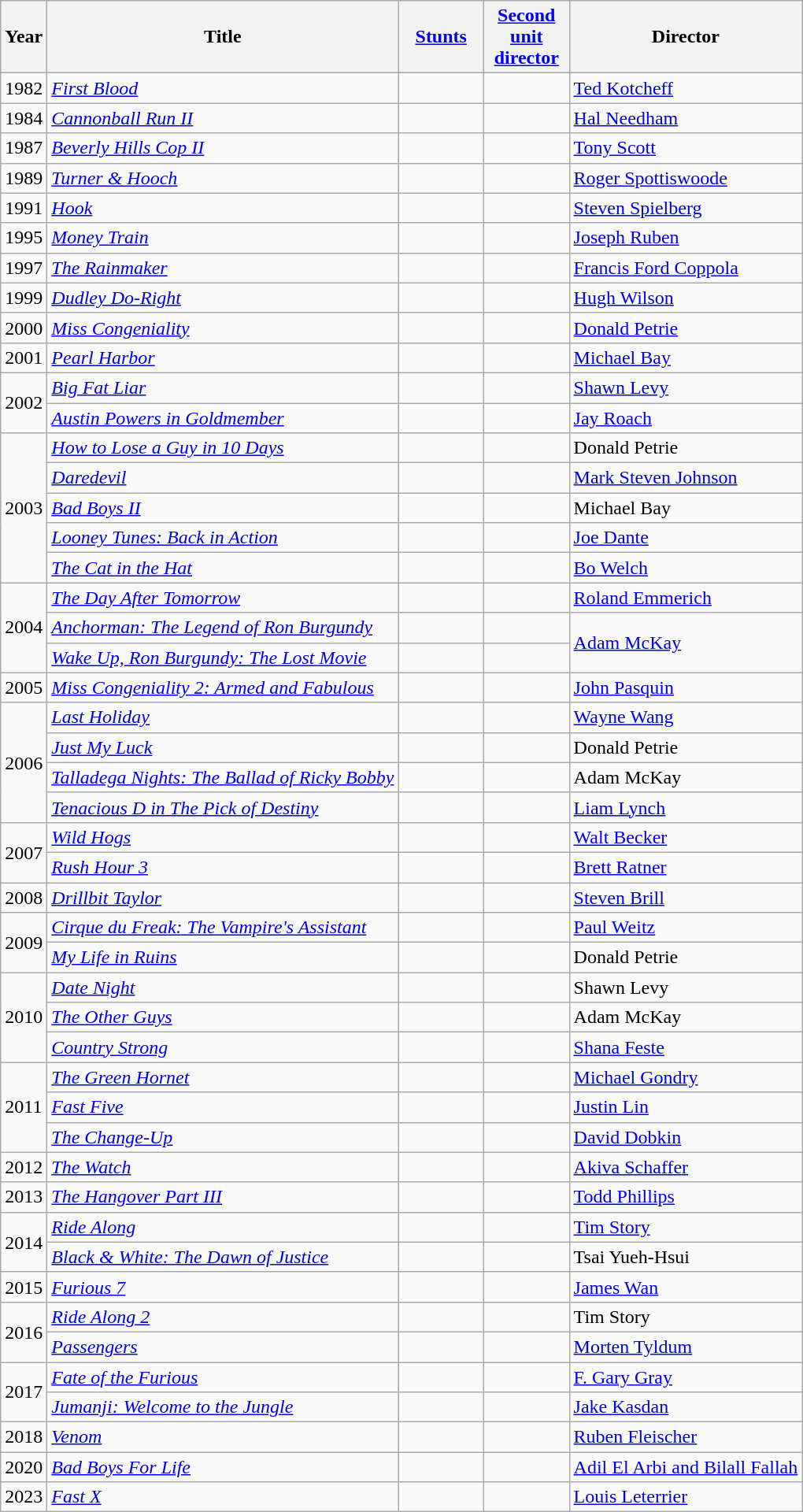<table class="wikitable sortable">
<tr>
<th>Year</th>
<th>Title</th>
<th width="65"><a href='#'>Stunts</a></th>
<th width="65"><a href='#'>Second unit director</a></th>
<th>Director</th>
</tr>
<tr>
<td>1982</td>
<td><em><a href='#'>First Blood</a></em></td>
<td></td>
<td></td>
<td><a href='#'>Ted Kotcheff</a></td>
</tr>
<tr>
<td>1984</td>
<td><em><a href='#'>Cannonball Run II</a></em></td>
<td></td>
<td></td>
<td><a href='#'>Hal Needham</a></td>
</tr>
<tr>
<td>1987</td>
<td><em><a href='#'>Beverly Hills Cop II</a></em></td>
<td></td>
<td></td>
<td><a href='#'>Tony Scott</a></td>
</tr>
<tr>
<td>1989</td>
<td><em><a href='#'>Turner & Hooch</a></em></td>
<td></td>
<td></td>
<td><a href='#'>Roger Spottiswoode</a></td>
</tr>
<tr>
<td>1991</td>
<td><em><a href='#'>Hook</a></em></td>
<td></td>
<td></td>
<td><a href='#'>Steven Spielberg</a></td>
</tr>
<tr>
<td>1995</td>
<td><em><a href='#'>Money Train</a></em></td>
<td></td>
<td></td>
<td><a href='#'>Joseph Ruben</a></td>
</tr>
<tr>
<td>1997</td>
<td><em><a href='#'>The Rainmaker</a></em></td>
<td></td>
<td></td>
<td><a href='#'>Francis Ford Coppola</a></td>
</tr>
<tr>
<td>1999</td>
<td><em><a href='#'>Dudley Do-Right</a></em></td>
<td></td>
<td></td>
<td><a href='#'>Hugh Wilson</a></td>
</tr>
<tr>
<td>2000</td>
<td><em><a href='#'>Miss Congeniality</a></em></td>
<td></td>
<td></td>
<td><a href='#'>Donald Petrie</a></td>
</tr>
<tr>
<td>2001</td>
<td><em><a href='#'>Pearl Harbor</a></em></td>
<td></td>
<td></td>
<td><a href='#'>Michael Bay</a></td>
</tr>
<tr>
<td rowspan="2">2002</td>
<td><em><a href='#'>Big Fat Liar</a></em></td>
<td></td>
<td></td>
<td><a href='#'>Shawn Levy</a></td>
</tr>
<tr>
<td><em><a href='#'>Austin Powers in Goldmember</a></em></td>
<td></td>
<td></td>
<td><a href='#'>Jay Roach</a></td>
</tr>
<tr>
<td rowspan="5">2003</td>
<td><em><a href='#'>How to Lose a Guy in 10 Days</a></em></td>
<td></td>
<td></td>
<td>Donald Petrie</td>
</tr>
<tr>
<td><em><a href='#'>Daredevil</a></em></td>
<td></td>
<td></td>
<td><a href='#'>Mark Steven Johnson</a></td>
</tr>
<tr>
<td><em><a href='#'>Bad Boys II</a></em></td>
<td></td>
<td></td>
<td>Michael Bay</td>
</tr>
<tr>
<td><em><a href='#'>Looney Tunes: Back in Action</a></em></td>
<td></td>
<td></td>
<td><a href='#'>Joe Dante</a></td>
</tr>
<tr>
<td><em><a href='#'>The Cat in the Hat</a></em></td>
<td></td>
<td></td>
<td><a href='#'>Bo Welch</a></td>
</tr>
<tr>
<td rowspan="3">2004</td>
<td><em><a href='#'>The Day After Tomorrow</a></em></td>
<td></td>
<td></td>
<td><a href='#'>Roland Emmerich</a></td>
</tr>
<tr>
<td><em><a href='#'>Anchorman: The Legend of Ron Burgundy</a></em></td>
<td></td>
<td></td>
<td rowspan="2"><a href='#'>Adam McKay</a></td>
</tr>
<tr>
<td><em><a href='#'>Wake Up, Ron Burgundy: The Lost Movie</a></em></td>
<td></td>
<td></td>
</tr>
<tr>
<td>2005</td>
<td><em><a href='#'>Miss Congeniality 2: Armed and Fabulous</a></em></td>
<td></td>
<td></td>
<td><a href='#'>John Pasquin</a></td>
</tr>
<tr>
<td rowspan="4">2006</td>
<td><em><a href='#'>Last Holiday</a></em></td>
<td></td>
<td></td>
<td><a href='#'>Wayne Wang</a></td>
</tr>
<tr>
<td><em><a href='#'>Just My Luck</a></em></td>
<td></td>
<td></td>
<td>Donald Petrie</td>
</tr>
<tr>
<td><em><a href='#'>Talladega Nights: The Ballad of Ricky Bobby</a></em></td>
<td></td>
<td></td>
<td>Adam McKay</td>
</tr>
<tr>
<td><em><a href='#'>Tenacious D in The Pick of Destiny</a></em></td>
<td></td>
<td></td>
<td><a href='#'>Liam Lynch</a></td>
</tr>
<tr>
<td rowspan="2">2007</td>
<td><em><a href='#'>Wild Hogs</a></em></td>
<td></td>
<td></td>
<td><a href='#'>Walt Becker</a></td>
</tr>
<tr>
<td><em><a href='#'>Rush Hour 3</a></em></td>
<td></td>
<td></td>
<td><a href='#'>Brett Ratner</a></td>
</tr>
<tr>
<td>2008</td>
<td><em><a href='#'>Drillbit Taylor</a></em></td>
<td></td>
<td></td>
<td><a href='#'>Steven Brill</a></td>
</tr>
<tr>
<td rowspan="2">2009</td>
<td><em><a href='#'>Cirque du Freak: The Vampire's Assistant</a></em></td>
<td></td>
<td></td>
<td><a href='#'>Paul Weitz</a></td>
</tr>
<tr>
<td><em><a href='#'>My Life in Ruins</a></em></td>
<td></td>
<td></td>
<td>Donald Petrie</td>
</tr>
<tr>
<td rowspan="3">2010</td>
<td><em><a href='#'>Date Night</a></em></td>
<td></td>
<td></td>
<td>Shawn Levy</td>
</tr>
<tr>
<td><em><a href='#'>The Other Guys</a></em></td>
<td></td>
<td></td>
<td>Adam McKay</td>
</tr>
<tr>
<td><em><a href='#'>Country Strong</a></em></td>
<td></td>
<td></td>
<td><a href='#'>Shana Feste</a></td>
</tr>
<tr>
<td rowspan="3">2011</td>
<td><em><a href='#'>The Green Hornet</a></em></td>
<td></td>
<td></td>
<td><a href='#'>Michael Gondry</a></td>
</tr>
<tr>
<td><em><a href='#'>Fast Five</a></em></td>
<td></td>
<td></td>
<td><a href='#'>Justin Lin</a></td>
</tr>
<tr>
<td><em><a href='#'>The Change-Up</a></em></td>
<td></td>
<td></td>
<td><a href='#'>David Dobkin</a></td>
</tr>
<tr>
<td>2012</td>
<td><em><a href='#'>The Watch</a></em></td>
<td></td>
<td></td>
<td><a href='#'>Akiva Schaffer</a></td>
</tr>
<tr>
<td>2013</td>
<td><em><a href='#'>The Hangover Part III</a></em></td>
<td></td>
<td></td>
<td><a href='#'>Todd Phillips</a></td>
</tr>
<tr>
<td rowspan="2">2014</td>
<td><em><a href='#'>Ride Along</a></em></td>
<td></td>
<td></td>
<td><a href='#'>Tim Story</a></td>
</tr>
<tr>
<td><em><a href='#'>Black & White: The Dawn of Justice</a></em></td>
<td></td>
<td></td>
<td>Tsai Yueh-Hsui</td>
</tr>
<tr>
<td>2015</td>
<td><em><a href='#'>Furious 7</a></em></td>
<td></td>
<td></td>
<td><a href='#'>James Wan</a></td>
</tr>
<tr>
<td rowspan="2">2016</td>
<td><em><a href='#'>Ride Along 2</a></em></td>
<td></td>
<td></td>
<td>Tim Story</td>
</tr>
<tr>
<td><em><a href='#'>Passengers</a></em></td>
<td></td>
<td></td>
<td><a href='#'>Morten Tyldum</a></td>
</tr>
<tr>
<td rowspan="2">2017</td>
<td><em><a href='#'>Fate of the Furious</a></em></td>
<td></td>
<td></td>
<td><a href='#'>F. Gary Gray</a></td>
</tr>
<tr>
<td><em><a href='#'>Jumanji: Welcome to the Jungle</a></em></td>
<td></td>
<td></td>
<td><a href='#'>Jake Kasdan</a></td>
</tr>
<tr>
<td>2018</td>
<td><em><a href='#'>Venom</a></em></td>
<td></td>
<td></td>
<td><a href='#'>Ruben Fleischer</a></td>
</tr>
<tr>
<td>2020</td>
<td><em><a href='#'>Bad Boys For Life</a></em></td>
<td></td>
<td></td>
<td><a href='#'>Adil El Arbi and Bilall Fallah</a></td>
</tr>
<tr>
<td>2023</td>
<td><em><a href='#'>Fast X</a></em></td>
<td></td>
<td></td>
<td><a href='#'>Louis Leterrier</a></td>
</tr>
</table>
